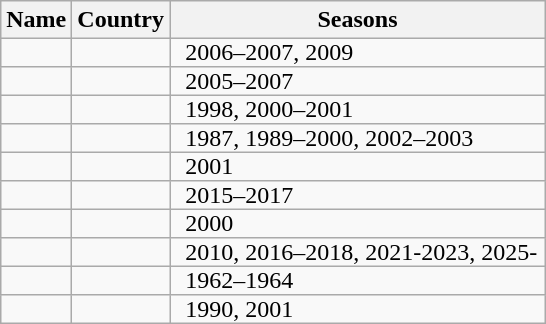<table class="wikitable sortable" style="text-align:center style="font-size: 85%; line-height: 23px">
<tr>
<th scope=col>Name</th>
<th scope=col>Country</th>
<th scope=col>Seasons</th>
</tr>
<tr>
<td align="left" style="padding: 0px 5px 0px 10px"></td>
<td align="left"></td>
<td style="padding: 0px 5px 0px 10px">2006–2007, 2009</td>
</tr>
<tr>
<td align="left" style="padding: 0px 5px 0px 10px"></td>
<td align="left"></td>
<td style="padding: 0px 5px 0px 10px">2005–2007</td>
</tr>
<tr>
<td align="left" style="padding: 0px 5px 0px 10px"></td>
<td align="left"></td>
<td style="padding: 0px 5px 0px 10px">1998, 2000–2001</td>
</tr>
<tr>
<td align="left" style="padding: 0px 5px 0px 10px"></td>
<td align="left"></td>
<td style="padding: 0px 5px 0px 10px">1987, 1989–2000, 2002–2003</td>
</tr>
<tr>
<td align="left" style="padding: 0px 5px 0px 10px"></td>
<td align="left"></td>
<td style="padding: 0px 5px 0px 10px">2001</td>
</tr>
<tr>
<td align="left" style="padding: 0px 5px 0px 10px"></td>
<td align="left"></td>
<td style="padding: 0px 5px 0px 10px">2015–2017</td>
</tr>
<tr>
<td align="left" style="padding: 0px 5px 0px 10px"></td>
<td align="left"></td>
<td style="padding: 0px 5px 0px 10px">2000</td>
</tr>
<tr>
<td align="left" style="padding: 0px 5px 0px 10px"><strong></strong></td>
<td align="left"></td>
<td style="padding: 0px 5px 0px 10px">2010, 2016–2018, 2021-2023, 2025-</td>
</tr>
<tr>
<td align="left" style="padding: 0px 5px 0px 10px"></td>
<td align="left"></td>
<td style="padding: 0px 5px 0px 10px">1962–1964</td>
</tr>
<tr>
<td align="left" style="padding: 0px 5px 0px 10px"></td>
<td align="left"></td>
<td style="padding: 0px 5px 0px 10px">1990, 2001</td>
</tr>
</table>
